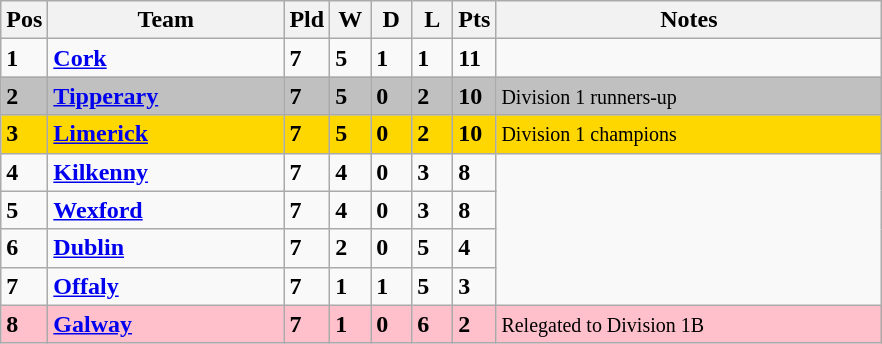<table class="wikitable" style="text-align: centre;">
<tr>
<th width=20>Pos</th>
<th width=150>Team</th>
<th width=20>Pld</th>
<th width=20>W</th>
<th width=20>D</th>
<th width=20>L</th>
<th width=20>Pts</th>
<th width=250>Notes</th>
</tr>
<tr style>
<td><strong>1</strong></td>
<td align=left><strong> <a href='#'>Cork</a> </strong></td>
<td><strong>7</strong></td>
<td><strong>5</strong></td>
<td><strong>1</strong></td>
<td><strong>1</strong></td>
<td><strong>11</strong></td>
</tr>
<tr style="background:silver;">
<td><strong>2</strong></td>
<td align=left><strong> <a href='#'>Tipperary</a> </strong></td>
<td><strong>7</strong></td>
<td><strong>5</strong></td>
<td><strong>0</strong></td>
<td><strong>2</strong></td>
<td><strong>10</strong></td>
<td><small> Division 1 runners-up</small></td>
</tr>
<tr style="background:gold;">
<td><strong>3</strong></td>
<td align=left><strong> <a href='#'>Limerick</a> </strong></td>
<td><strong>7</strong></td>
<td><strong>5</strong></td>
<td><strong>0</strong></td>
<td><strong>2</strong></td>
<td><strong>10</strong></td>
<td><small> Division 1 champions</small></td>
</tr>
<tr style>
<td><strong>4</strong></td>
<td align=left><strong> <a href='#'>Kilkenny</a> </strong></td>
<td><strong>7</strong></td>
<td><strong>4</strong></td>
<td><strong>0</strong></td>
<td><strong>3</strong></td>
<td><strong>8</strong></td>
</tr>
<tr style>
<td><strong>5</strong></td>
<td align=left><strong> <a href='#'>Wexford</a> </strong></td>
<td><strong>7</strong></td>
<td><strong>4</strong></td>
<td><strong>0</strong></td>
<td><strong>3</strong></td>
<td><strong>8</strong></td>
</tr>
<tr style>
<td><strong>6</strong></td>
<td align=left><strong> <a href='#'>Dublin</a> </strong></td>
<td><strong>7</strong></td>
<td><strong>2</strong></td>
<td><strong>0</strong></td>
<td><strong>5</strong></td>
<td><strong>4</strong></td>
</tr>
<tr style>
<td><strong>7</strong></td>
<td align=left><strong> <a href='#'>Offaly</a> </strong></td>
<td><strong>7</strong></td>
<td><strong>1</strong></td>
<td><strong>1</strong></td>
<td><strong>5</strong></td>
<td><strong>3</strong></td>
</tr>
<tr style="background:#FFC0CB;">
<td><strong>8</strong></td>
<td align=left><strong> <a href='#'>Galway</a> </strong></td>
<td><strong>7</strong></td>
<td><strong>1</strong></td>
<td><strong>0</strong></td>
<td><strong>6</strong></td>
<td><strong>2</strong></td>
<td><small> Relegated to Division 1B</small></td>
</tr>
</table>
